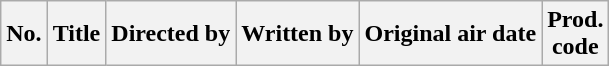<table class="wikitable plainrowheaders" style="background:#fff;">
<tr>
<th style="background:#;">No.</th>
<th style="background:#;">Title</th>
<th style="background:#;">Directed by</th>
<th style="background:#;">Written by</th>
<th style="background:#;">Original air date</th>
<th style="background:#;">Prod.<br>code<br>
















</th>
</tr>
</table>
